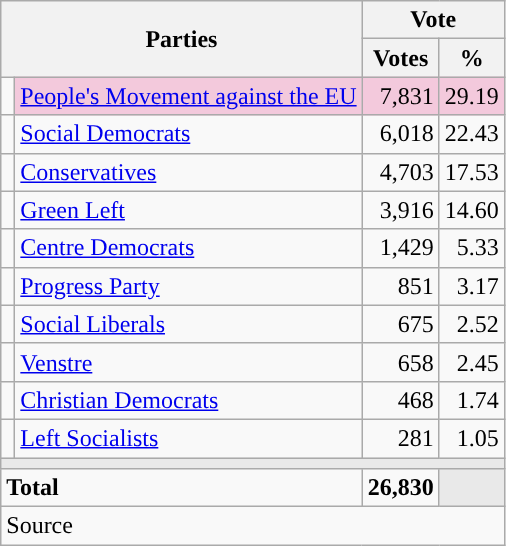<table class="wikitable" style="text-align:right;">
<tr>
<th style="text-align:centre;" rowspan="2" colspan="2" width="225">Parties</th>
<th colspan="3">Vote</th>
</tr>
<tr>
<th width="15">Votes</th>
<th width="15">%</th>
</tr>
<tr>
<td width="2" style="color:inherit;background:"></td>
<td bgcolor=#f3c9dc   align="left"><a href='#'>People's Movement against the EU</a></td>
<td bgcolor=#f3c9dc>7,831</td>
<td bgcolor=#f3c9dc>29.19</td>
</tr>
<tr>
<td width="2" style="color:inherit;background:"></td>
<td align="left"><a href='#'>Social Democrats</a></td>
<td>6,018</td>
<td>22.43</td>
</tr>
<tr>
<td width="2" style="color:inherit;background:"></td>
<td align="left"><a href='#'>Conservatives</a></td>
<td>4,703</td>
<td>17.53</td>
</tr>
<tr>
<td width="2" style="color:inherit;background:"></td>
<td align="left"><a href='#'>Green Left</a></td>
<td>3,916</td>
<td>14.60</td>
</tr>
<tr>
<td width="2" style="color:inherit;background:"></td>
<td align="left"><a href='#'>Centre Democrats</a></td>
<td>1,429</td>
<td>5.33</td>
</tr>
<tr>
<td width="2" style="color:inherit;background:"></td>
<td align="left"><a href='#'>Progress Party</a></td>
<td>851</td>
<td>3.17</td>
</tr>
<tr>
<td width="2" style="color:inherit;background:"></td>
<td align="left"><a href='#'>Social Liberals</a></td>
<td>675</td>
<td>2.52</td>
</tr>
<tr>
<td width="2" style="color:inherit;background:"></td>
<td align="left"><a href='#'>Venstre</a></td>
<td>658</td>
<td>2.45</td>
</tr>
<tr>
<td width="2" style="color:inherit;background:"></td>
<td align="left"><a href='#'>Christian Democrats</a></td>
<td>468</td>
<td>1.74</td>
</tr>
<tr>
<td width="2" style="color:inherit;background:"></td>
<td align="left"><a href='#'>Left Socialists</a></td>
<td>281</td>
<td>1.05</td>
</tr>
<tr>
<td colspan="7" bgcolor="#E9E9E9"></td>
</tr>
<tr>
<td align="left" colspan="2"><strong>Total</strong></td>
<td><strong>26,830</strong></td>
<td bgcolor="#E9E9E9" colspan="2"></td>
</tr>
<tr>
<td align="left" colspan="6">Source</td>
</tr>
</table>
